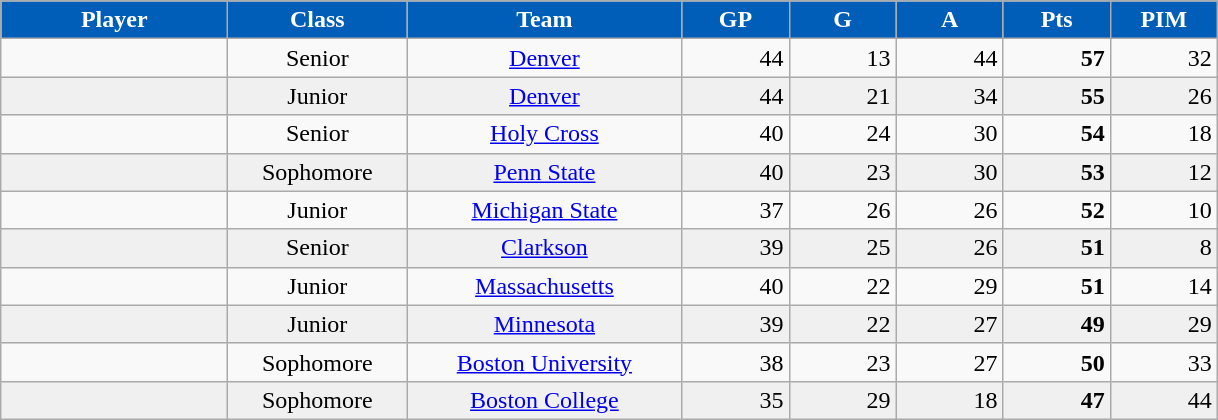<table class="wikitable sortable">
<tr>
<th style="color:white; background-color:#005EB8; width: 9em;">Player</th>
<th style="color:white; background-color:#005EB8; width: 7em;">Class</th>
<th style="color:white; background-color:#005EB8; width: 11em;">Team</th>
<th style="color:white; background-color:#005EB8; width: 4em;">GP</th>
<th style="color:white; background-color:#005EB8; width: 4em;">G</th>
<th style="color:white; background-color:#005EB8; width: 4em;">A</th>
<th style="color:white; background-color:#005EB8; width: 4em;">Pts</th>
<th style="color:white; background-color:#005EB8; width: 4em;">PIM</th>
</tr>
<tr align=right>
<td align=left></td>
<td align=center>Senior</td>
<td align=center><a href='#'>Denver</a></td>
<td>44</td>
<td>13</td>
<td>44</td>
<td><strong>57</strong></td>
<td>32</td>
</tr>
<tr align=right bgcolor=f0f0f0>
<td align=left></td>
<td align=center>Junior</td>
<td align=center><a href='#'>Denver</a></td>
<td>44</td>
<td>21</td>
<td>34</td>
<td><strong>55</strong></td>
<td>26</td>
</tr>
<tr align=right>
<td align=left></td>
<td align=center>Senior</td>
<td align=center><a href='#'>Holy Cross</a></td>
<td>40</td>
<td>24</td>
<td>30</td>
<td><strong>54</strong></td>
<td>18</td>
</tr>
<tr align=right bgcolor=f0f0f0>
<td align=left></td>
<td align=center>Sophomore</td>
<td align=center><a href='#'>Penn State</a></td>
<td>40</td>
<td>23</td>
<td>30</td>
<td><strong>53</strong></td>
<td>12</td>
</tr>
<tr align=right>
<td align=left></td>
<td align=center>Junior</td>
<td align=center><a href='#'>Michigan State</a></td>
<td>37</td>
<td>26</td>
<td>26</td>
<td><strong>52</strong></td>
<td>10</td>
</tr>
<tr align=right bgcolor=f0f0f0>
<td align=left></td>
<td align=center>Senior</td>
<td align=center><a href='#'>Clarkson</a></td>
<td>39</td>
<td>25</td>
<td>26</td>
<td><strong>51</strong></td>
<td>8</td>
</tr>
<tr align=right>
<td align=left></td>
<td align=center>Junior</td>
<td align=center><a href='#'>Massachusetts</a></td>
<td>40</td>
<td>22</td>
<td>29</td>
<td><strong>51</strong></td>
<td>14</td>
</tr>
<tr align=right bgcolor=f0f0f0>
<td align=left></td>
<td align=center>Junior</td>
<td align=center><a href='#'>Minnesota</a></td>
<td>39</td>
<td>22</td>
<td>27</td>
<td><strong>49</strong></td>
<td>29</td>
</tr>
<tr align=right>
<td align=left></td>
<td align=center>Sophomore</td>
<td align=center><a href='#'>Boston University</a></td>
<td>38</td>
<td>23</td>
<td>27</td>
<td><strong>50</strong></td>
<td>33</td>
</tr>
<tr align=right bgcolor=f0f0f0>
<td align=left></td>
<td align=center>Sophomore</td>
<td align=center><a href='#'>Boston College</a></td>
<td>35</td>
<td>29</td>
<td>18</td>
<td><strong>47</strong></td>
<td>44</td>
</tr>
</table>
